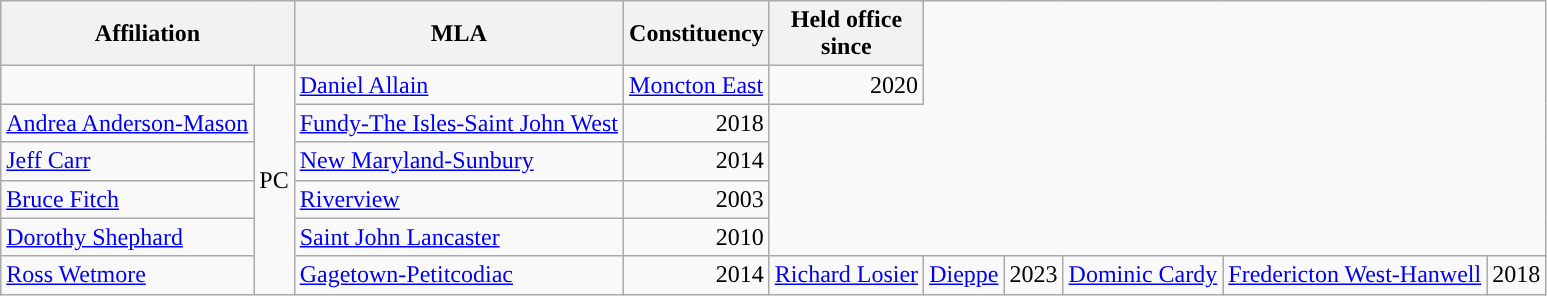<table class="wikitable">
<tr>
<th colspan="2">Affiliation</th>
<th>MLA</th>
<th>Constituency</th>
<th>Held office<br>since</th>
</tr>
<tr>
<td style="background-color:"> </td>
<td style="text-align:left;" rowspan="6">PC</td>
<td><a href='#'>Daniel Allain</a></td>
<td><a href='#'>Moncton East</a></td>
<td style="text-align:right;">2020</td>
</tr>
<tr>
<td><a href='#'>Andrea Anderson-Mason</a></td>
<td><a href='#'>Fundy-The Isles-Saint John West</a></td>
<td style="text-align:right;">2018</td>
</tr>
<tr>
<td><a href='#'>Jeff Carr</a></td>
<td><a href='#'>New Maryland-Sunbury</a></td>
<td style="text-align:right;">2014</td>
</tr>
<tr>
<td><a href='#'>Bruce Fitch</a></td>
<td><a href='#'>Riverview</a></td>
<td style="text-align:right;">2003</td>
</tr>
<tr>
<td><a href='#'>Dorothy Shephard</a></td>
<td><a href='#'>Saint John Lancaster</a></td>
<td style="text-align:right;">2010</td>
</tr>
<tr>
<td><a href='#'>Ross Wetmore</a></td>
<td><a href='#'>Gagetown-Petitcodiac</a></td>
<td style="text-align:right;">2014<br></td>
<td><a href='#'>Richard Losier</a></td>
<td><a href='#'>Dieppe</a></td>
<td style="text-align:right;">2023<br></td>
<td><a href='#'>Dominic Cardy</a></td>
<td><a href='#'>Fredericton West-Hanwell</a></td>
<td style="text-align:right;">2018</td>
</tr>
</table>
